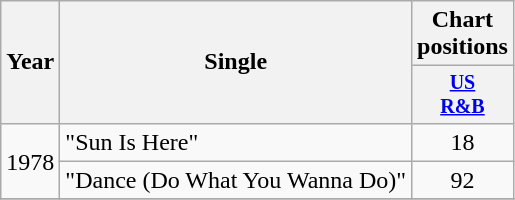<table class="wikitable" style="text-align:center;">
<tr>
<th rowspan="2">Year</th>
<th rowspan="2">Single</th>
<th colspan="3">Chart positions</th>
</tr>
<tr style="font-size:smaller;">
<th width="40"><a href='#'>US<br>R&B</a></th>
</tr>
<tr>
<td rowspan="2">1978</td>
<td align="left">"Sun Is Here"</td>
<td>18</td>
</tr>
<tr>
<td align="left">"Dance (Do What You Wanna Do)"</td>
<td>92</td>
</tr>
<tr>
</tr>
</table>
